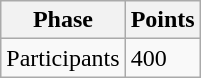<table class="wikitable">
<tr>
<th>Phase</th>
<th>Points</th>
</tr>
<tr>
<td>Participants</td>
<td>400</td>
</tr>
</table>
